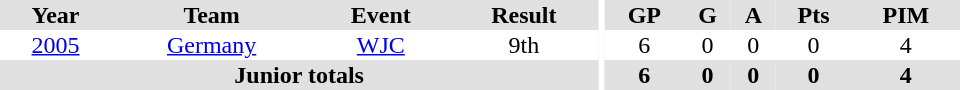<table border="0" cellpadding="1" cellspacing="0" ID="Table3" style="text-align:center; width:40em">
<tr ALIGN="center" bgcolor="#e0e0e0">
<th>Year</th>
<th>Team</th>
<th>Event</th>
<th>Result</th>
<th rowspan="99" bgcolor="#ffffff"></th>
<th>GP</th>
<th>G</th>
<th>A</th>
<th>Pts</th>
<th>PIM</th>
</tr>
<tr ALIGN="center">
<td><a href='#'>2005</a></td>
<td><a href='#'>Germany</a></td>
<td><a href='#'>WJC</a></td>
<td>9th</td>
<td>6</td>
<td>0</td>
<td>0</td>
<td>0</td>
<td>4</td>
</tr>
<tr bgcolor="#e0e0e0">
<th colspan="4">Junior totals</th>
<th>6</th>
<th>0</th>
<th>0</th>
<th>0</th>
<th>4</th>
</tr>
</table>
